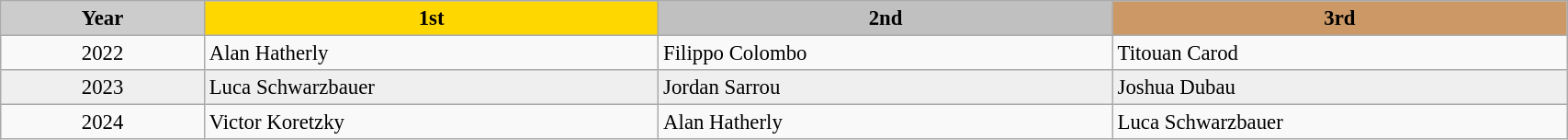<table class="wikitable sortable" width=90% bgcolor="#f7f8ff" cellpadding="3" cellspacing="0" border="1" style="font-size: 95%; border: gray solid 1px; border-collapse: collapse">
<tr bgcolor="#CCCCCC">
<td align="center"><strong>Year</strong></td>
<td width=29% align="center" bgcolor="gold"><strong>1st</strong></td>
<td width=29% align="center" bgcolor="silver"><strong>2nd</strong></td>
<td width=29% align="center" bgcolor="#CC9966"><strong>3rd</strong></td>
</tr>
<tr>
<td align="center">2022</td>
<td> Alan Hatherly</td>
<td> Filippo Colombo</td>
<td> Titouan Carod</td>
</tr>
<tr bgcolor="#EFEFEF">
<td align="center">2023</td>
<td> Luca Schwarzbauer</td>
<td> Jordan Sarrou</td>
<td> Joshua Dubau</td>
</tr>
<tr>
<td align="center">2024</td>
<td> Victor Koretzky</td>
<td> Alan Hatherly</td>
<td> Luca Schwarzbauer</td>
</tr>
</table>
